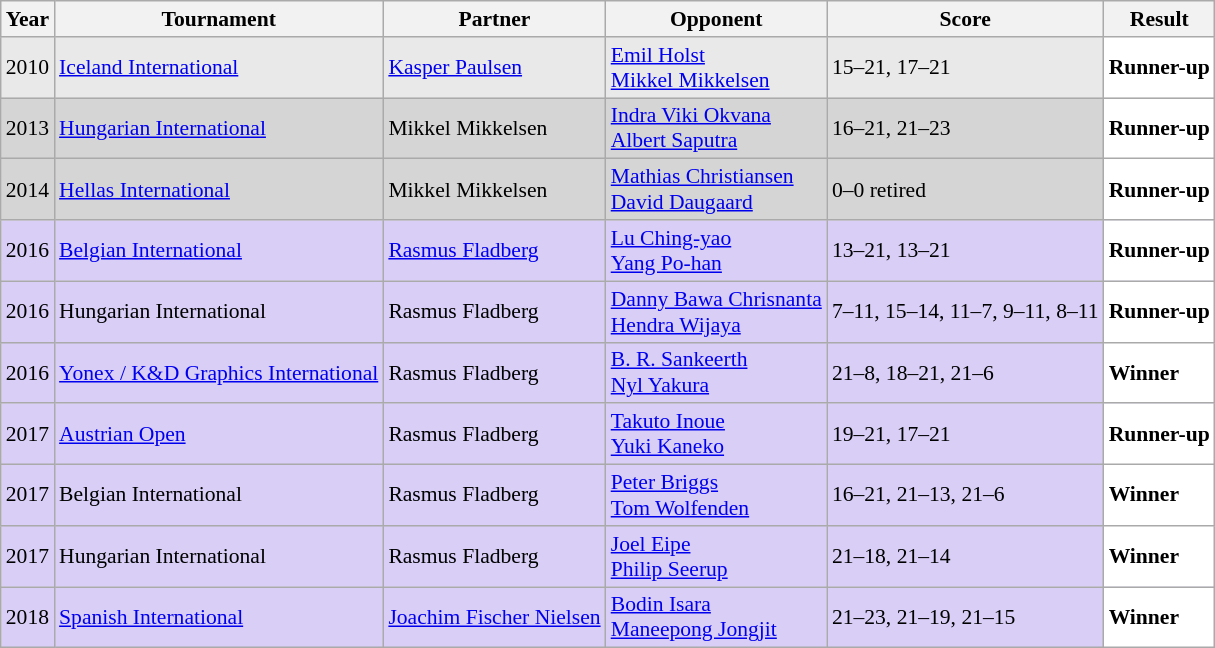<table class="sortable wikitable" style="font-size: 90%;">
<tr>
<th>Year</th>
<th>Tournament</th>
<th>Partner</th>
<th>Opponent</th>
<th>Score</th>
<th>Result</th>
</tr>
<tr style="background:#E9E9E9">
<td align="center">2010</td>
<td align="left"><a href='#'>Iceland International</a></td>
<td align="left"> <a href='#'>Kasper Paulsen</a></td>
<td align="left"> <a href='#'>Emil Holst</a><br> <a href='#'>Mikkel Mikkelsen</a></td>
<td align="left">15–21, 17–21</td>
<td style="text-align:left; background:white"> <strong>Runner-up</strong></td>
</tr>
<tr style="background:#D5D5D5">
<td align="center">2013</td>
<td align="left"><a href='#'>Hungarian International</a></td>
<td align="left"> Mikkel Mikkelsen</td>
<td align="left"> <a href='#'>Indra Viki Okvana</a><br> <a href='#'>Albert Saputra</a></td>
<td align="left">16–21, 21–23</td>
<td style="text-align:left; background:white"> <strong>Runner-up</strong></td>
</tr>
<tr style="background:#D5D5D5">
<td align="center">2014</td>
<td align="left"><a href='#'>Hellas International</a></td>
<td align="left"> Mikkel Mikkelsen</td>
<td align="left"> <a href='#'>Mathias Christiansen</a><br> <a href='#'>David Daugaard</a></td>
<td align="left">0–0 retired</td>
<td style="text-align:left; background:white"> <strong>Runner-up</strong></td>
</tr>
<tr style="background:#D8CEF6">
<td align="center">2016</td>
<td align="left"><a href='#'>Belgian International</a></td>
<td align="left"> <a href='#'>Rasmus Fladberg</a></td>
<td align="left"> <a href='#'>Lu Ching-yao</a><br> <a href='#'>Yang Po-han</a></td>
<td align="left">13–21, 13–21</td>
<td style="text-align:left; background:white"> <strong>Runner-up</strong></td>
</tr>
<tr style="background:#D8CEF6">
<td align="center">2016</td>
<td align="left">Hungarian International</td>
<td align="left"> Rasmus Fladberg</td>
<td align="left"> <a href='#'>Danny Bawa Chrisnanta</a><br> <a href='#'>Hendra Wijaya</a></td>
<td align="left">7–11, 15–14, 11–7, 9–11, 8–11</td>
<td style="text-align:left; background:white"> <strong>Runner-up</strong></td>
</tr>
<tr style="background:#D8CEF6">
<td align="center">2016</td>
<td align="left"><a href='#'>Yonex / K&D Graphics International</a></td>
<td align="left"> Rasmus Fladberg</td>
<td align="left"> <a href='#'>B. R. Sankeerth</a><br> <a href='#'>Nyl Yakura</a></td>
<td align="left">21–8, 18–21, 21–6</td>
<td style="text-align:left; background:white"> <strong>Winner</strong></td>
</tr>
<tr style="background:#D8CEF6">
<td align="center">2017</td>
<td align="left"><a href='#'>Austrian Open</a></td>
<td align="left"> Rasmus Fladberg</td>
<td align="left"> <a href='#'>Takuto Inoue</a><br> <a href='#'>Yuki Kaneko</a></td>
<td align="left">19–21, 17–21</td>
<td style="text-align:left; background:white"> <strong>Runner-up</strong></td>
</tr>
<tr style="background:#D8CEF6">
<td align="center">2017</td>
<td align="left">Belgian International</td>
<td align="left"> Rasmus Fladberg</td>
<td align="left"> <a href='#'>Peter Briggs</a><br> <a href='#'>Tom Wolfenden</a></td>
<td align="left">16–21, 21–13, 21–6</td>
<td style="text-align:left; background:white"> <strong>Winner</strong></td>
</tr>
<tr style="background:#D8CEF6">
<td align="center">2017</td>
<td align="left">Hungarian International</td>
<td align="left"> Rasmus Fladberg</td>
<td align="left"> <a href='#'>Joel Eipe</a><br> <a href='#'>Philip Seerup</a></td>
<td align="left">21–18, 21–14</td>
<td style="text-align:left; background:white"> <strong>Winner</strong></td>
</tr>
<tr style="background:#D8CEF6">
<td align="center">2018</td>
<td align="left"><a href='#'>Spanish International</a></td>
<td align="left"> <a href='#'>Joachim Fischer Nielsen</a></td>
<td align="left"> <a href='#'>Bodin Isara</a><br> <a href='#'>Maneepong Jongjit</a></td>
<td align="left">21–23, 21–19, 21–15</td>
<td style="text-align:left; background:white"> <strong>Winner</strong></td>
</tr>
</table>
